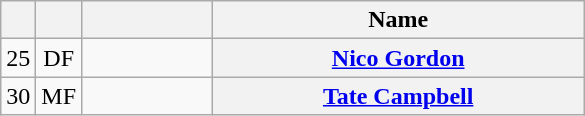<table class="wikitable plainrowheaders" style="text-align:center;">
<tr>
<th scope="col"></th>
<th scope="col"></th>
<th scope="col" style="width:5em;"></th>
<th scope="col" style="width:15em;">Name</th>
</tr>
<tr>
<td>25</td>
<td>DF</td>
<td style="text-align:left;"></td>
<th scope=row><a href='#'>Nico Gordon</a> </th>
</tr>
<tr>
<td>30</td>
<td>MF</td>
<td style="text-align:left;"></td>
<th scope=row><a href='#'>Tate Campbell</a></th>
</tr>
</table>
